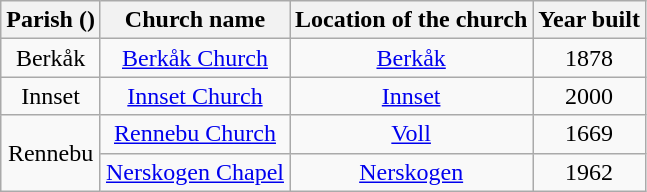<table class="wikitable" style="text-align:center">
<tr>
<th>Parish ()</th>
<th>Church name</th>
<th>Location of the church</th>
<th>Year built</th>
</tr>
<tr>
<td>Berkåk</td>
<td><a href='#'>Berkåk Church</a></td>
<td><a href='#'>Berkåk</a></td>
<td>1878</td>
</tr>
<tr>
<td>Innset</td>
<td><a href='#'>Innset Church</a></td>
<td><a href='#'>Innset</a></td>
<td>2000</td>
</tr>
<tr>
<td rowspan="2">Rennebu</td>
<td><a href='#'>Rennebu Church</a></td>
<td><a href='#'>Voll</a></td>
<td>1669</td>
</tr>
<tr>
<td><a href='#'>Nerskogen Chapel</a></td>
<td><a href='#'>Nerskogen</a></td>
<td>1962</td>
</tr>
</table>
